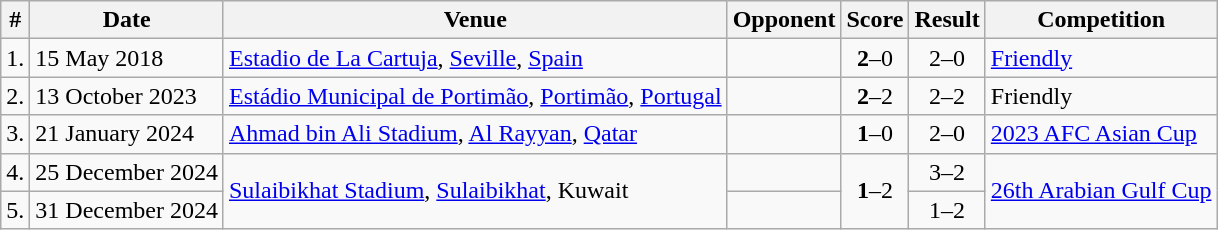<table class="wikitable">
<tr>
<th>#</th>
<th>Date</th>
<th>Venue</th>
<th>Opponent</th>
<th>Score</th>
<th>Result</th>
<th>Competition</th>
</tr>
<tr>
<td>1.</td>
<td>15 May 2018</td>
<td><a href='#'>Estadio de La Cartuja</a>, <a href='#'>Seville</a>, <a href='#'>Spain</a></td>
<td></td>
<td align=center><strong>2</strong>–0</td>
<td align=center>2–0</td>
<td><a href='#'>Friendly</a></td>
</tr>
<tr>
<td>2.</td>
<td>13 October 2023</td>
<td><a href='#'>Estádio Municipal de Portimão</a>, <a href='#'>Portimão</a>, <a href='#'>Portugal</a></td>
<td></td>
<td align=center><strong>2</strong>–2</td>
<td align=center>2–2</td>
<td>Friendly</td>
</tr>
<tr>
<td>3.</td>
<td>21 January 2024</td>
<td><a href='#'>Ahmad bin Ali Stadium</a>, <a href='#'>Al Rayyan</a>, <a href='#'>Qatar</a></td>
<td></td>
<td align=center><strong>1</strong>–0</td>
<td align=center>2–0</td>
<td><a href='#'>2023 AFC Asian Cup</a></td>
</tr>
<tr>
<td>4.</td>
<td>25 December 2024</td>
<td rowspan=2><a href='#'>Sulaibikhat Stadium</a>, <a href='#'>Sulaibikhat</a>, Kuwait</td>
<td></td>
<td align=center rowspan=2><strong>1</strong>–2</td>
<td align=center>3–2</td>
<td rowspan=2><a href='#'>26th Arabian Gulf Cup</a></td>
</tr>
<tr>
<td>5.</td>
<td>31 December 2024</td>
<td></td>
<td align=center>1–2</td>
</tr>
</table>
